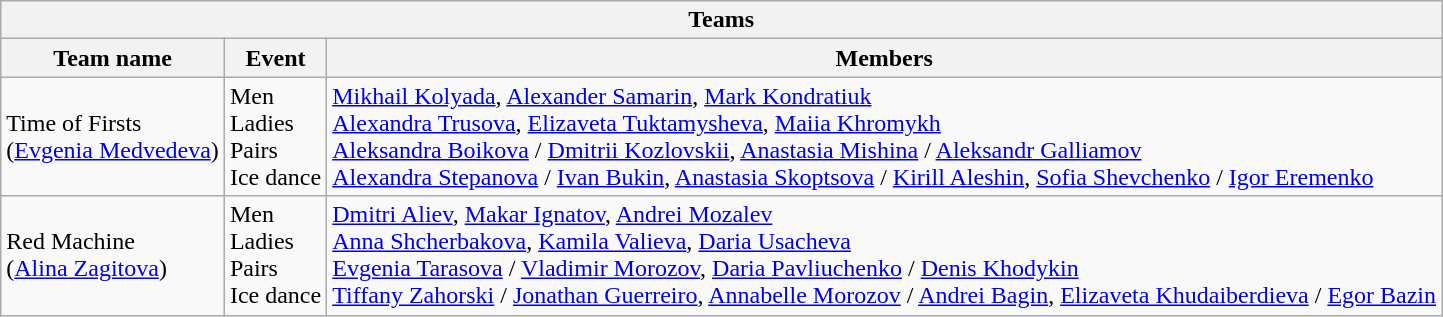<table class="wikitable">
<tr>
<th colspan=6 align=center>Teams </th>
</tr>
<tr>
<th>Team name</th>
<th>Event</th>
<th>Members</th>
</tr>
<tr>
<td>Time of Firsts <br> (<a href='#'>Evgenia Medvedeva</a>)</td>
<td>Men <br> Ladies <br> Pairs <br> Ice dance</td>
<td><a href='#'>Mikhail Kolyada</a>, <a href='#'>Alexander Samarin</a>, <a href='#'>Mark Kondratiuk</a> <br> <a href='#'>Alexandra Trusova</a>, <a href='#'>Elizaveta Tuktamysheva</a>, <a href='#'>Maiia Khromykh</a> <br> <a href='#'>Aleksandra Boikova</a> / <a href='#'>Dmitrii Kozlovskii</a>, <a href='#'>Anastasia Mishina</a> / <a href='#'>Aleksandr Galliamov</a> <br> <a href='#'>Alexandra Stepanova</a> / <a href='#'>Ivan Bukin</a>, <a href='#'>Anastasia Skoptsova</a> / <a href='#'>Kirill Aleshin</a>, <a href='#'>Sofia Shevchenko</a> / <a href='#'>Igor Eremenko</a></td>
</tr>
<tr>
<td>Red Machine <br> (<a href='#'>Alina Zagitova</a>)</td>
<td>Men <br> Ladies <br> Pairs <br> Ice dance</td>
<td><a href='#'>Dmitri Aliev</a>, <a href='#'>Makar Ignatov</a>, <a href='#'>Andrei Mozalev</a> <br> <a href='#'>Anna Shcherbakova</a>, <a href='#'>Kamila Valieva</a>, <a href='#'>Daria Usacheva</a> <br> <a href='#'>Evgenia Tarasova</a> / <a href='#'>Vladimir Morozov</a>, <a href='#'>Daria Pavliuchenko</a> / <a href='#'>Denis Khodykin</a> <br> <a href='#'>Tiffany Zahorski</a> / <a href='#'>Jonathan Guerreiro</a>, <a href='#'>Annabelle Morozov</a> / <a href='#'>Andrei Bagin</a>, <a href='#'>Elizaveta Khudaiberdieva</a> / <a href='#'>Egor Bazin</a></td>
</tr>
</table>
